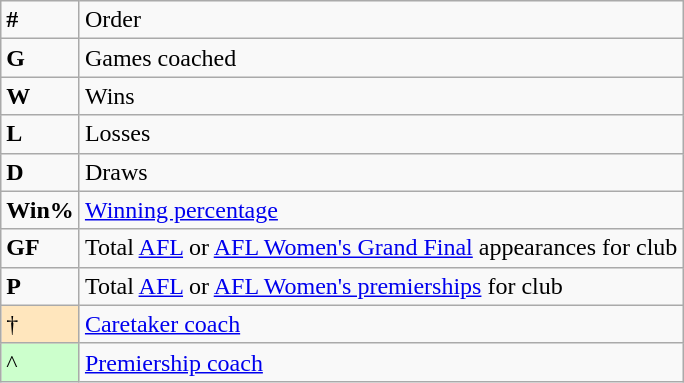<table class="wikitable">
<tr>
<td><strong>#</strong></td>
<td>Order</td>
</tr>
<tr>
<td><strong>G</strong></td>
<td>Games coached</td>
</tr>
<tr>
<td><strong>W</strong></td>
<td>Wins</td>
</tr>
<tr>
<td><strong>L</strong></td>
<td>Losses</td>
</tr>
<tr>
<td><strong>D</strong></td>
<td>Draws</td>
</tr>
<tr>
<td><strong>Win%</strong></td>
<td><a href='#'>Winning percentage</a></td>
</tr>
<tr>
<td><strong>GF</strong></td>
<td>Total <a href='#'>AFL</a> or <a href='#'>AFL Women's Grand Final</a> appearances for club</td>
</tr>
<tr>
<td><strong>P</strong></td>
<td>Total <a href='#'>AFL</a> or <a href='#'>AFL Women's premierships</a> for club</td>
</tr>
<tr>
<td style="background-color:#ffe6bd">†</td>
<td><a href='#'>Caretaker coach</a></td>
</tr>
<tr>
<td style="background-color:#ccffcc">^</td>
<td><a href='#'>Premiership coach</a></td>
</tr>
</table>
